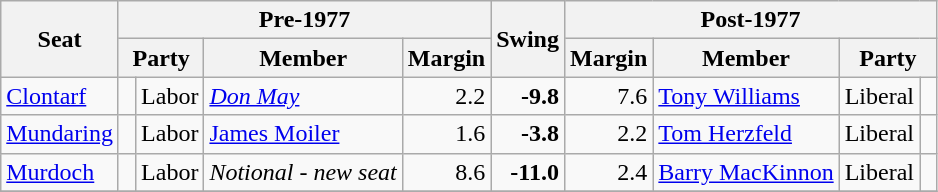<table class="wikitable">
<tr>
<th rowspan="2">Seat</th>
<th colspan="4">Pre-1977</th>
<th rowspan="2">Swing</th>
<th colspan="4">Post-1977</th>
</tr>
<tr>
<th colspan="2">Party</th>
<th>Member</th>
<th>Margin</th>
<th>Margin</th>
<th>Member</th>
<th colspan="2">Party</th>
</tr>
<tr>
<td><a href='#'>Clontarf</a></td>
<td> </td>
<td>Labor</td>
<td><em><a href='#'>Don May</a></em></td>
<td style="text-align:right;">2.2</td>
<td style="text-align:right;"><strong>-9.8</strong></td>
<td style="text-align:right;">7.6</td>
<td><a href='#'>Tony Williams</a></td>
<td>Liberal</td>
<td> </td>
</tr>
<tr>
<td><a href='#'>Mundaring</a></td>
<td> </td>
<td>Labor</td>
<td><a href='#'>James Moiler</a></td>
<td style="text-align:right;">1.6</td>
<td style="text-align:right;"><strong>-3.8</strong></td>
<td style="text-align:right;">2.2</td>
<td><a href='#'>Tom Herzfeld</a></td>
<td>Liberal</td>
<td> </td>
</tr>
<tr>
<td><a href='#'>Murdoch</a></td>
<td> </td>
<td>Labor</td>
<td><em>Notional - new seat</em></td>
<td style="text-align:right;">8.6</td>
<td style="text-align:right;"><strong>-11.0</strong></td>
<td style="text-align:right;">2.4</td>
<td><a href='#'>Barry MacKinnon</a></td>
<td>Liberal</td>
<td> </td>
</tr>
<tr>
</tr>
</table>
